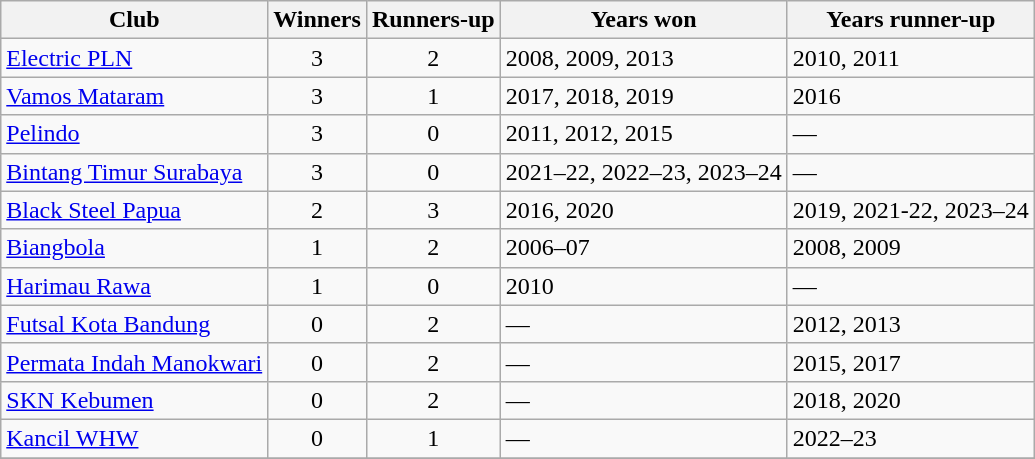<table class="wikitable sortable" style="text-align: center;">
<tr>
<th>Club</th>
<th>Winners</th>
<th>Runners-up</th>
<th>Years won</th>
<th>Years runner-up</th>
</tr>
<tr>
<td align=left><a href='#'>Electric PLN</a></td>
<td>3</td>
<td>2</td>
<td align=left>2008, 2009, 2013</td>
<td align=left>2010, 2011</td>
</tr>
<tr>
<td align=left><a href='#'>Vamos Mataram</a></td>
<td>3</td>
<td>1</td>
<td align=left>2017, 2018, 2019</td>
<td align=left>2016</td>
</tr>
<tr>
<td align=left><a href='#'>Pelindo</a></td>
<td>3</td>
<td>0</td>
<td align=left>2011, 2012, 2015</td>
<td align=left>—</td>
</tr>
<tr>
<td align=left><a href='#'>Bintang Timur Surabaya</a></td>
<td>3</td>
<td>0</td>
<td align=left>2021–22, 2022–23, 2023–24</td>
<td align=left>—</td>
</tr>
<tr>
<td align=left><a href='#'>Black Steel Papua</a></td>
<td>2</td>
<td>3</td>
<td align=left>2016, 2020</td>
<td align=left>2019, 2021-22, 2023–24</td>
</tr>
<tr>
<td align=left><a href='#'>Biangbola</a></td>
<td>1</td>
<td>2</td>
<td align=left>2006–07</td>
<td align=left>2008, 2009</td>
</tr>
<tr>
<td align=left><a href='#'>Harimau Rawa</a></td>
<td>1</td>
<td>0</td>
<td align=left>2010</td>
<td align=left>—</td>
</tr>
<tr>
<td align=left><a href='#'>Futsal Kota Bandung</a></td>
<td>0</td>
<td>2</td>
<td align=left>—</td>
<td align=left>2012, 2013</td>
</tr>
<tr>
<td align=left><a href='#'>Permata Indah Manokwari</a></td>
<td>0</td>
<td>2</td>
<td align=left>—</td>
<td align=left>2015, 2017</td>
</tr>
<tr>
<td align=left><a href='#'>SKN Kebumen</a></td>
<td>0</td>
<td>2</td>
<td align=left>—</td>
<td align=left>2018, 2020</td>
</tr>
<tr>
<td align=left><a href='#'>Kancil WHW</a></td>
<td>0</td>
<td>1</td>
<td align=left>—</td>
<td align=left>2022–23</td>
</tr>
<tr>
</tr>
</table>
